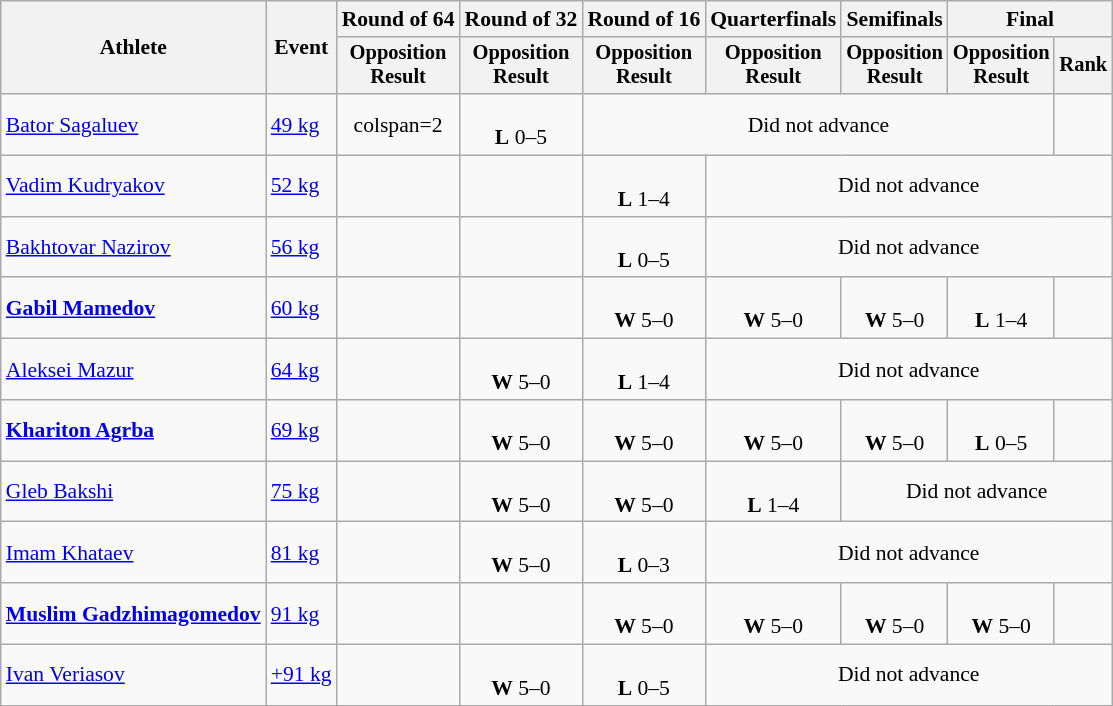<table class="wikitable" style="text-align:center; font-size:90%">
<tr>
<th rowspan=2>Athlete</th>
<th rowspan=2>Event</th>
<th>Round of 64</th>
<th>Round of 32</th>
<th>Round of 16</th>
<th>Quarterfinals</th>
<th>Semifinals</th>
<th colspan=2>Final</th>
</tr>
<tr style="font-size:95%">
<th>Opposition<br>Result</th>
<th>Opposition<br>Result</th>
<th>Opposition<br>Result</th>
<th>Opposition<br>Result</th>
<th>Opposition<br>Result</th>
<th>Opposition<br>Result</th>
<th>Rank</th>
</tr>
<tr>
<td align=left><a href='#'>Bator Sagaluev</a></td>
<td align=left><a href='#'>49 kg</a></td>
<td>colspan=2 </td>
<td><br><strong>L</strong> 0–5</td>
<td colspan=4>Did not advance</td>
</tr>
<tr>
<td align=left><a href='#'>Vadim Kudryakov</a></td>
<td align=left><a href='#'>52 kg</a></td>
<td></td>
<td></td>
<td><br><strong>L</strong> 1–4</td>
<td colspan=4>Did not advance</td>
</tr>
<tr>
<td align=left><a href='#'>Bakhtovar Nazirov</a></td>
<td align=left><a href='#'>56 kg</a></td>
<td></td>
<td></td>
<td><br><strong>L</strong> 0–5</td>
<td colspan=4>Did not advance</td>
</tr>
<tr>
<td align=left><strong><a href='#'>Gabil Mamedov</a></strong></td>
<td align=left><a href='#'>60 kg</a></td>
<td></td>
<td></td>
<td><br><strong>W</strong> 5–0</td>
<td><br><strong>W</strong> 5–0</td>
<td><br><strong>W</strong> 5–0</td>
<td><br><strong>L</strong> 1–4</td>
<td></td>
</tr>
<tr>
<td align=left><a href='#'>Aleksei Mazur</a></td>
<td align=left><a href='#'>64 kg</a></td>
<td></td>
<td><br><strong>W</strong> 5–0</td>
<td><br><strong>L</strong> 1–4</td>
<td colspan=4>Did not advance</td>
</tr>
<tr>
<td align=left><strong><a href='#'>Khariton Agrba</a></strong></td>
<td align=left><a href='#'>69 kg</a></td>
<td></td>
<td><br><strong>W</strong> 5–0</td>
<td><br><strong>W</strong> 5–0</td>
<td><br><strong>W</strong> 5–0</td>
<td><br><strong>W</strong> 5–0</td>
<td><br><strong>L</strong> 0–5</td>
<td></td>
</tr>
<tr>
<td align=left><a href='#'>Gleb Bakshi</a></td>
<td align=left><a href='#'>75 kg</a></td>
<td></td>
<td><br><strong>W</strong> 5–0</td>
<td><br><strong>W</strong> 5–0</td>
<td><br><strong>L</strong> 1–4</td>
<td colspan=3>Did not advance</td>
</tr>
<tr>
<td align=left><a href='#'>Imam Khataev</a></td>
<td align=left><a href='#'>81 kg</a></td>
<td></td>
<td><br><strong>W</strong> 5–0</td>
<td><br><strong>L</strong> 0–3</td>
<td colspan=4>Did not advance</td>
</tr>
<tr>
<td align=left><strong><a href='#'>Muslim Gadzhimagomedov</a></strong></td>
<td align=left><a href='#'>91 kg</a></td>
<td></td>
<td></td>
<td><br><strong>W</strong> 5–0</td>
<td><br><strong>W</strong> 5–0</td>
<td><br><strong>W</strong> 5–0</td>
<td><br><strong>W</strong> 5–0</td>
<td></td>
</tr>
<tr>
<td align=left><a href='#'>Ivan Veriasov</a></td>
<td align=left><a href='#'>+91 kg</a></td>
<td></td>
<td><br><strong>W</strong> 5–0</td>
<td><br><strong>L</strong> 0–5</td>
<td colspan=4>Did not advance</td>
</tr>
</table>
